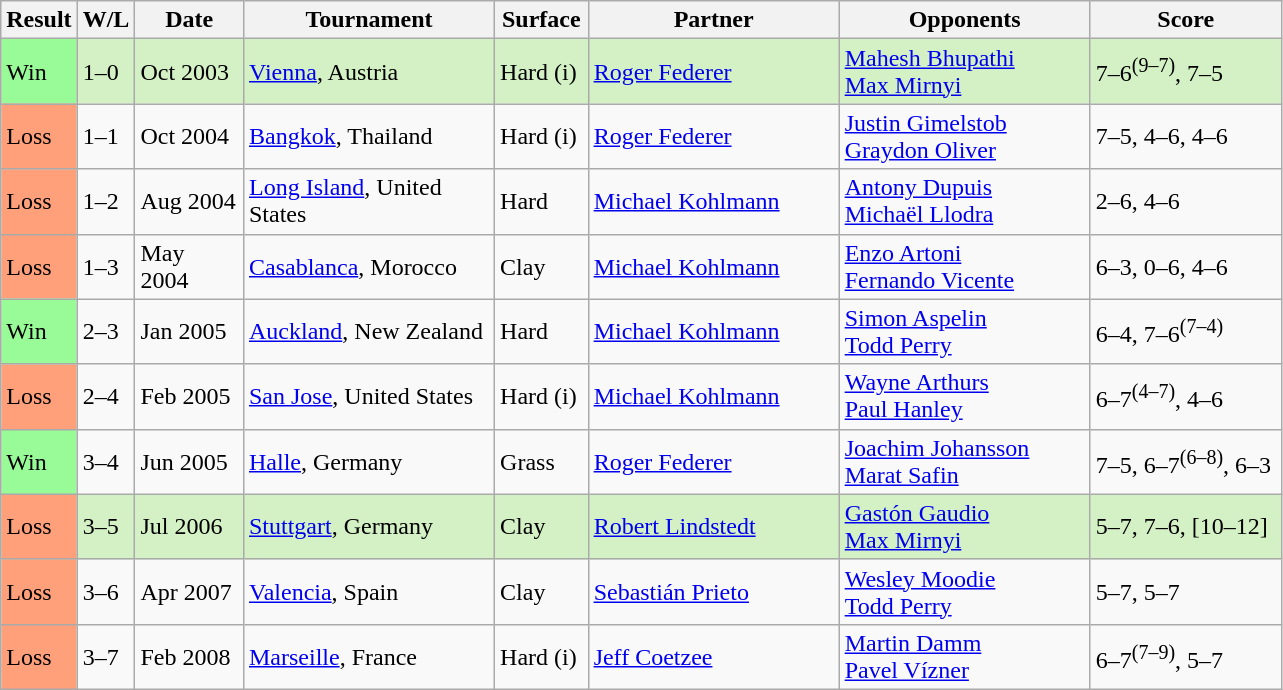<table class="sortable wikitable">
<tr>
<th style="width:40px">Result</th>
<th style="width:30px" class="unsortable">W/L</th>
<th style="width:65px">Date</th>
<th style="width:160px">Tournament</th>
<th style="width:55px">Surface</th>
<th style="width:160px">Partner</th>
<th style="width:160px">Opponents</th>
<th style="width:120px" class="unsortable">Score</th>
</tr>
<tr style="background:#d4f1c5;">
<td style="background:#98fb98;">Win</td>
<td>1–0</td>
<td>Oct 2003</td>
<td><a href='#'>Vienna</a>, Austria</td>
<td>Hard (i)</td>
<td> <a href='#'>Roger Federer</a></td>
<td> <a href='#'>Mahesh Bhupathi</a> <br>  <a href='#'>Max Mirnyi</a></td>
<td>7–6<sup>(9–7)</sup>, 7–5</td>
</tr>
<tr>
<td style="background:#ffa07a;">Loss</td>
<td>1–1</td>
<td>Oct 2004</td>
<td><a href='#'>Bangkok</a>, Thailand</td>
<td>Hard (i)</td>
<td> <a href='#'>Roger Federer</a></td>
<td> <a href='#'>Justin Gimelstob</a> <br>  <a href='#'>Graydon Oliver</a></td>
<td>7–5, 4–6, 4–6</td>
</tr>
<tr>
<td style="background:#ffa07a;">Loss</td>
<td>1–2</td>
<td>Aug 2004</td>
<td><a href='#'>Long Island</a>, United States</td>
<td>Hard</td>
<td> <a href='#'>Michael Kohlmann</a></td>
<td> <a href='#'>Antony Dupuis</a> <br>  <a href='#'>Michaël Llodra</a></td>
<td>2–6, 4–6</td>
</tr>
<tr>
<td style="background:#ffa07a;">Loss</td>
<td>1–3</td>
<td>May 2004</td>
<td><a href='#'>Casablanca</a>, Morocco</td>
<td>Clay</td>
<td> <a href='#'>Michael Kohlmann</a></td>
<td> <a href='#'>Enzo Artoni</a> <br>  <a href='#'>Fernando Vicente</a></td>
<td>6–3, 0–6, 4–6</td>
</tr>
<tr>
<td style="background:#98fb98;">Win</td>
<td>2–3</td>
<td>Jan 2005</td>
<td><a href='#'>Auckland</a>, New Zealand</td>
<td>Hard</td>
<td> <a href='#'>Michael Kohlmann</a></td>
<td> <a href='#'>Simon Aspelin</a><br> <a href='#'>Todd Perry</a></td>
<td>6–4, 7–6<sup>(7–4)</sup></td>
</tr>
<tr>
<td style="background:#ffa07a;">Loss</td>
<td>2–4</td>
<td>Feb 2005</td>
<td><a href='#'>San Jose</a>, United States</td>
<td>Hard (i)</td>
<td> <a href='#'>Michael Kohlmann</a></td>
<td> <a href='#'>Wayne Arthurs</a> <br>  <a href='#'>Paul Hanley</a></td>
<td>6–7<sup>(4–7)</sup>, 4–6</td>
</tr>
<tr>
<td style="background:#98fb98;">Win</td>
<td>3–4</td>
<td>Jun 2005</td>
<td><a href='#'>Halle</a>, Germany</td>
<td>Grass</td>
<td> <a href='#'>Roger Federer</a></td>
<td> <a href='#'>Joachim Johansson</a> <br>  <a href='#'>Marat Safin</a></td>
<td>7–5, 6–7<sup>(6–8)</sup>, 6–3</td>
</tr>
<tr style="background:#d4f1c5;">
<td style="background:#ffa07a;">Loss</td>
<td>3–5</td>
<td>Jul 2006</td>
<td><a href='#'>Stuttgart</a>, Germany</td>
<td>Clay</td>
<td> <a href='#'>Robert Lindstedt</a></td>
<td> <a href='#'>Gastón Gaudio</a><br> <a href='#'>Max Mirnyi</a></td>
<td>5–7, 7–6, [10–12]</td>
</tr>
<tr>
<td style="background:#ffa07a;">Loss</td>
<td>3–6</td>
<td>Apr 2007</td>
<td><a href='#'>Valencia</a>, Spain</td>
<td>Clay</td>
<td> <a href='#'>Sebastián Prieto</a></td>
<td> <a href='#'>Wesley Moodie</a> <br>  <a href='#'>Todd Perry</a></td>
<td>5–7, 5–7</td>
</tr>
<tr>
<td style="background:#ffa07a;">Loss</td>
<td>3–7</td>
<td>Feb 2008</td>
<td><a href='#'>Marseille</a>, France</td>
<td>Hard (i)</td>
<td> <a href='#'>Jeff Coetzee</a></td>
<td> <a href='#'>Martin Damm</a> <br>  <a href='#'>Pavel Vízner</a></td>
<td>6–7<sup>(7–9)</sup>, 5–7</td>
</tr>
</table>
